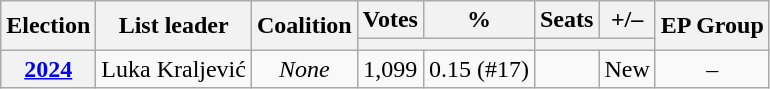<table class="wikitable" style="text-align:center;">
<tr>
<th rowspan=2>Election</th>
<th rowspan=2>List leader</th>
<th rowspan=2>Coalition</th>
<th>Votes</th>
<th>%</th>
<th>Seats</th>
<th>+/–</th>
<th rowspan=2>EP Group</th>
</tr>
<tr>
<th colspan=2></th>
<th colspan=2></th>
</tr>
<tr>
<th><a href='#'>2024</a></th>
<td>Luka Kraljević</td>
<td><em> None </em></td>
<td>1,099</td>
<td>0.15 (#17)</td>
<td></td>
<td>New</td>
<td>–</td>
</tr>
</table>
